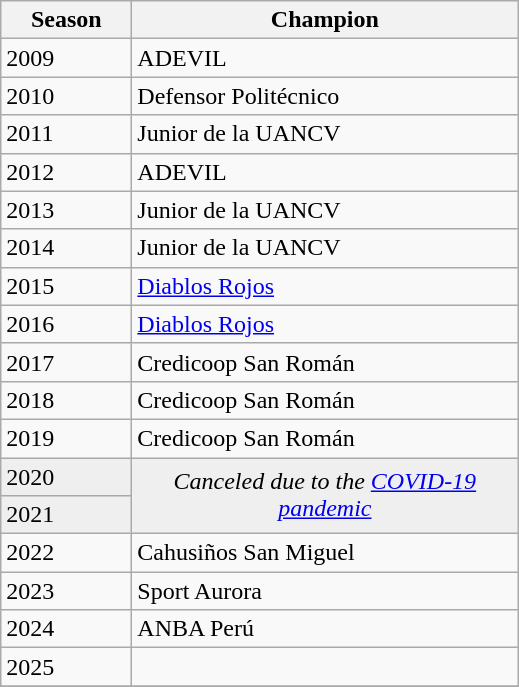<table class="wikitable sortable">
<tr>
<th width=80px>Season</th>
<th width=250px>Champion</th>
</tr>
<tr>
<td>2009</td>
<td>ADEVIL</td>
</tr>
<tr>
<td>2010</td>
<td>Defensor Politécnico</td>
</tr>
<tr>
<td>2011</td>
<td>Junior de la UANCV</td>
</tr>
<tr>
<td>2012</td>
<td>ADEVIL</td>
</tr>
<tr>
<td>2013</td>
<td>Junior de la UANCV</td>
</tr>
<tr>
<td>2014</td>
<td>Junior de la UANCV</td>
</tr>
<tr>
<td>2015</td>
<td><a href='#'>Diablos Rojos</a></td>
</tr>
<tr>
<td>2016</td>
<td><a href='#'>Diablos Rojos</a></td>
</tr>
<tr>
<td>2017</td>
<td>Credicoop San Román</td>
</tr>
<tr>
<td>2018</td>
<td>Credicoop San Román</td>
</tr>
<tr>
<td>2019</td>
<td>Credicoop San Román</td>
</tr>
<tr bgcolor=#efefef>
<td>2020</td>
<td rowspan=2 colspan="1" align=center><em>Canceled due to the <a href='#'>COVID-19 pandemic</a></em></td>
</tr>
<tr bgcolor=#efefef>
<td>2021</td>
</tr>
<tr>
<td>2022</td>
<td>Cahusiños San Miguel</td>
</tr>
<tr>
<td>2023</td>
<td>Sport Aurora</td>
</tr>
<tr>
<td>2024</td>
<td>ANBA Perú</td>
</tr>
<tr>
<td>2025</td>
<td></td>
</tr>
<tr>
</tr>
</table>
